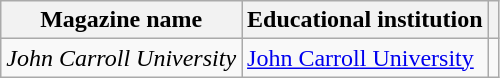<table class="wikitable">
<tr>
<th>Magazine name</th>
<th>Educational institution</th>
<th></th>
</tr>
<tr>
<td><em>John Carroll University</em></td>
<td><a href='#'>John Carroll University</a></td>
<td></td>
</tr>
</table>
